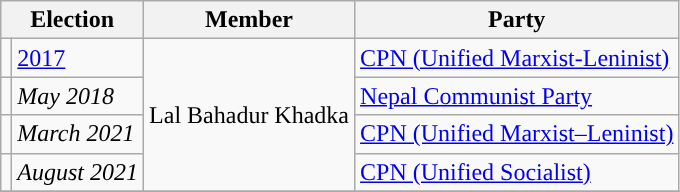<table class="wikitable">
<tr>
<th colspan="2">Election</th>
<th>Member</th>
<th>Party</th>
</tr>
<tr>
<td style="background-color:"></td>
<td><a href='#'>2017</a></td>
<td rowspan="4">Lal Bahadur Khadka</td>
<td><a href='#'>CPN (Unified Marxist-Leninist)</a></td>
</tr>
<tr>
<td style="background-color:"></td>
<td><em>May 2018</em></td>
<td><a href='#'>Nepal Communist Party</a></td>
</tr>
<tr>
<td style="background-color:"></td>
<td><em>March 2021</em></td>
<td><a href='#'>CPN (Unified Marxist–Leninist)</a></td>
</tr>
<tr>
<td style="background-color:"></td>
<td><em>August 2021</em></td>
<td><a href='#'>CPN (Unified Socialist)</a></td>
</tr>
<tr>
</tr>
</table>
